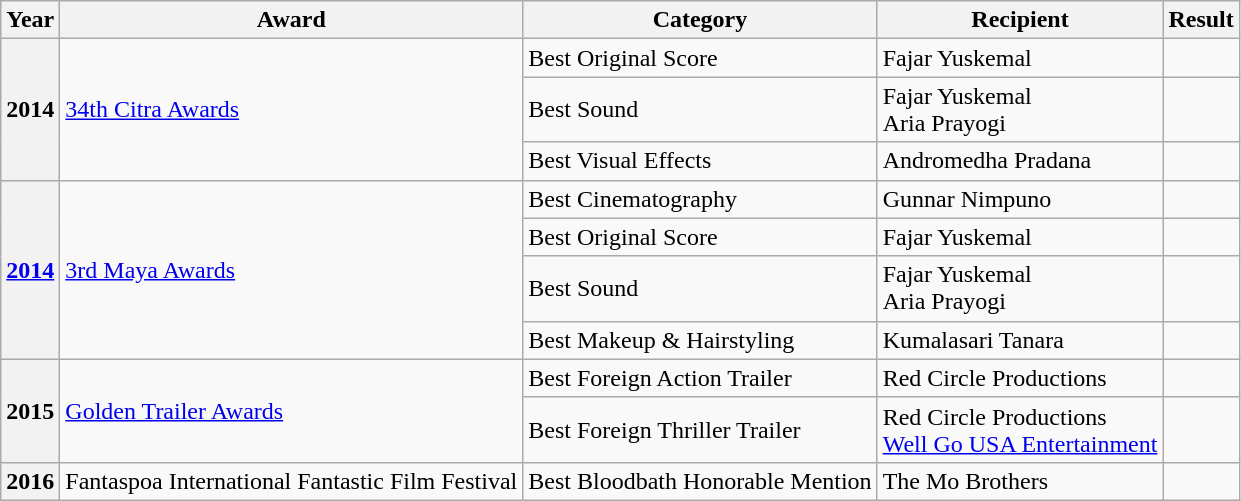<table class="wikitable sortable">
<tr>
<th>Year</th>
<th>Award</th>
<th>Category</th>
<th>Recipient</th>
<th>Result</th>
</tr>
<tr>
<th rowspan="3">2014</th>
<td rowspan="3"><a href='#'>34th Citra Awards</a></td>
<td>Best Original Score</td>
<td>Fajar Yuskemal</td>
<td></td>
</tr>
<tr>
<td>Best Sound</td>
<td>Fajar Yuskemal<br>Aria Prayogi</td>
<td></td>
</tr>
<tr>
<td>Best Visual Effects</td>
<td>Andromedha Pradana</td>
<td></td>
</tr>
<tr>
<th rowspan="4"><a href='#'>2014</a></th>
<td rowspan="4"><a href='#'>3rd Maya Awards</a></td>
<td>Best Cinematography</td>
<td>Gunnar Nimpuno</td>
<td></td>
</tr>
<tr>
<td>Best Original Score</td>
<td>Fajar Yuskemal</td>
<td></td>
</tr>
<tr>
<td>Best Sound</td>
<td>Fajar Yuskemal<br>Aria Prayogi</td>
<td></td>
</tr>
<tr>
<td>Best Makeup & Hairstyling</td>
<td>Kumalasari Tanara</td>
<td></td>
</tr>
<tr>
<th rowspan="2">2015</th>
<td rowspan="2"><a href='#'>Golden Trailer Awards</a></td>
<td>Best Foreign Action Trailer</td>
<td>Red Circle Productions</td>
<td></td>
</tr>
<tr>
<td>Best Foreign Thriller Trailer</td>
<td>Red Circle Productions<br><a href='#'>Well Go USA Entertainment</a></td>
<td></td>
</tr>
<tr>
<th>2016</th>
<td>Fantaspoa International Fantastic Film Festival</td>
<td>Best Bloodbath Honorable Mention</td>
<td>The Mo Brothers</td>
<td></td>
</tr>
</table>
